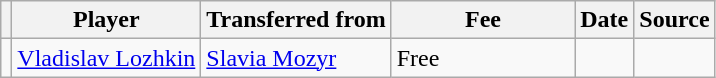<table class="wikitable plainrowheaders sortable">
<tr>
<th></th>
<th scope="col">Player</th>
<th>Transferred from</th>
<th style="width: 115px;">Fee</th>
<th scope="col">Date</th>
<th scope="col">Source</th>
</tr>
<tr>
<td align="center"></td>
<td> <a href='#'>Vladislav Lozhkin</a></td>
<td> <a href='#'>Slavia Mozyr</a></td>
<td>Free</td>
<td></td>
<td></td>
</tr>
</table>
